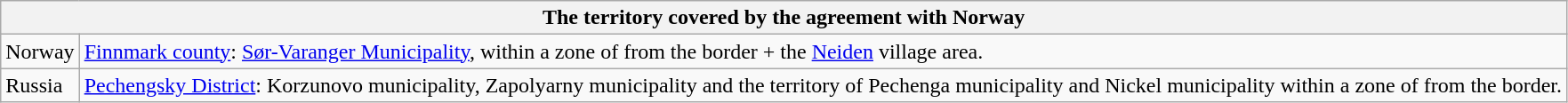<table class="wikitable collapsible collapsed">
<tr>
<th colspan=2>The territory covered by the agreement with Norway</th>
</tr>
<tr>
<td>Norway</td>
<td><a href='#'>Finnmark county</a>: <a href='#'>Sør-Varanger Municipality</a>, within a zone of  from the border + the <a href='#'>Neiden</a> village area.</td>
</tr>
<tr>
<td>Russia</td>
<td><a href='#'>Pechengsky District</a>: Korzunovo municipality, Zapolyarny municipality and the territory of Pechenga municipality and Nickel municipality within a zone of  from the border.</td>
</tr>
</table>
